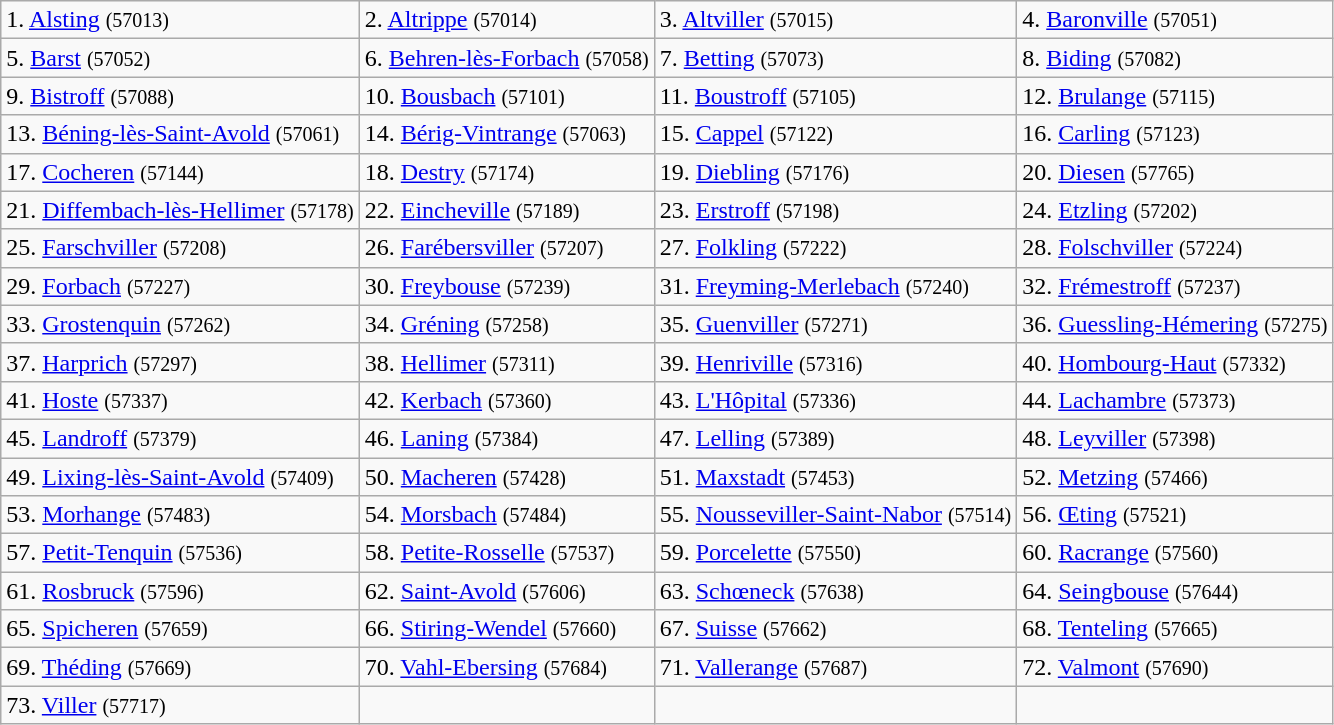<table class="wikitable">
<tr>
<td>1. <a href='#'>Alsting</a> <small>(57013)</small></td>
<td>2. <a href='#'>Altrippe</a> <small>(57014)</small></td>
<td>3. <a href='#'>Altviller</a> <small>(57015)</small></td>
<td>4. <a href='#'>Baronville</a> <small>(57051)</small></td>
</tr>
<tr>
<td>5. <a href='#'>Barst</a> <small>(57052)</small></td>
<td>6. <a href='#'>Behren-lès-Forbach</a> <small>(57058)</small></td>
<td>7. <a href='#'>Betting</a> <small>(57073)</small></td>
<td>8. <a href='#'>Biding</a> <small>(57082)</small></td>
</tr>
<tr>
<td>9. <a href='#'>Bistroff</a> <small>(57088)</small></td>
<td>10. <a href='#'>Bousbach</a> <small>(57101)</small></td>
<td>11. <a href='#'>Boustroff</a> <small>(57105)</small></td>
<td>12. <a href='#'>Brulange</a> <small>(57115)</small></td>
</tr>
<tr>
<td>13. <a href='#'>Béning-lès-Saint-Avold</a> <small>(57061)</small></td>
<td>14. <a href='#'>Bérig-Vintrange</a> <small>(57063)</small></td>
<td>15. <a href='#'>Cappel</a> <small>(57122)</small></td>
<td>16. <a href='#'>Carling</a> <small>(57123)</small></td>
</tr>
<tr>
<td>17. <a href='#'>Cocheren</a> <small>(57144)</small></td>
<td>18. <a href='#'>Destry</a> <small>(57174)</small></td>
<td>19. <a href='#'>Diebling</a> <small>(57176)</small></td>
<td>20. <a href='#'>Diesen</a> <small>(57765)</small></td>
</tr>
<tr>
<td>21. <a href='#'>Diffembach-lès-Hellimer</a> <small>(57178)</small></td>
<td>22. <a href='#'>Eincheville</a> <small>(57189)</small></td>
<td>23. <a href='#'>Erstroff</a> <small>(57198)</small></td>
<td>24. <a href='#'>Etzling</a> <small>(57202)</small></td>
</tr>
<tr>
<td>25. <a href='#'>Farschviller</a> <small>(57208)</small></td>
<td>26. <a href='#'>Farébersviller</a> <small>(57207)</small></td>
<td>27. <a href='#'>Folkling</a> <small>(57222)</small></td>
<td>28. <a href='#'>Folschviller</a> <small>(57224)</small></td>
</tr>
<tr>
<td>29. <a href='#'>Forbach</a> <small>(57227)</small></td>
<td>30. <a href='#'>Freybouse</a> <small>(57239)</small></td>
<td>31. <a href='#'>Freyming-Merlebach</a> <small>(57240)</small></td>
<td>32. <a href='#'>Frémestroff</a> <small>(57237)</small></td>
</tr>
<tr>
<td>33. <a href='#'>Grostenquin</a> <small>(57262)</small></td>
<td>34. <a href='#'>Gréning</a> <small>(57258)</small></td>
<td>35. <a href='#'>Guenviller</a> <small>(57271)</small></td>
<td>36. <a href='#'>Guessling-Hémering</a> <small>(57275)</small></td>
</tr>
<tr>
<td>37. <a href='#'>Harprich</a> <small>(57297)</small></td>
<td>38. <a href='#'>Hellimer</a> <small>(57311)</small></td>
<td>39. <a href='#'>Henriville</a> <small>(57316)</small></td>
<td>40. <a href='#'>Hombourg-Haut</a> <small>(57332)</small></td>
</tr>
<tr>
<td>41. <a href='#'>Hoste</a> <small>(57337)</small></td>
<td>42. <a href='#'>Kerbach</a> <small>(57360)</small></td>
<td>43. <a href='#'>L'Hôpital</a> <small>(57336)</small></td>
<td>44. <a href='#'>Lachambre</a> <small>(57373)</small></td>
</tr>
<tr>
<td>45. <a href='#'>Landroff</a> <small>(57379)</small></td>
<td>46. <a href='#'>Laning</a> <small>(57384)</small></td>
<td>47. <a href='#'>Lelling</a> <small>(57389)</small></td>
<td>48. <a href='#'>Leyviller</a> <small>(57398)</small></td>
</tr>
<tr>
<td>49. <a href='#'>Lixing-lès-Saint-Avold</a> <small>(57409)</small></td>
<td>50. <a href='#'>Macheren</a> <small>(57428)</small></td>
<td>51. <a href='#'>Maxstadt</a> <small>(57453)</small></td>
<td>52. <a href='#'>Metzing</a> <small>(57466)</small></td>
</tr>
<tr>
<td>53. <a href='#'>Morhange</a> <small>(57483)</small></td>
<td>54. <a href='#'>Morsbach</a> <small>(57484)</small></td>
<td>55. <a href='#'>Nousseviller-Saint-Nabor</a> <small>(57514)</small></td>
<td>56. <a href='#'>Œting</a> <small>(57521)</small></td>
</tr>
<tr>
<td>57. <a href='#'>Petit-Tenquin</a> <small>(57536)</small></td>
<td>58. <a href='#'>Petite-Rosselle</a> <small>(57537)</small></td>
<td>59. <a href='#'>Porcelette</a> <small>(57550)</small></td>
<td>60. <a href='#'>Racrange</a> <small>(57560)</small></td>
</tr>
<tr>
<td>61. <a href='#'>Rosbruck</a> <small>(57596)</small></td>
<td>62. <a href='#'>Saint-Avold</a> <small>(57606)</small></td>
<td>63. <a href='#'>Schœneck</a> <small>(57638)</small></td>
<td>64. <a href='#'>Seingbouse</a> <small>(57644)</small></td>
</tr>
<tr>
<td>65. <a href='#'>Spicheren</a> <small>(57659)</small></td>
<td>66. <a href='#'>Stiring-Wendel</a> <small>(57660)</small></td>
<td>67. <a href='#'>Suisse</a> <small>(57662)</small></td>
<td>68. <a href='#'>Tenteling</a> <small>(57665)</small></td>
</tr>
<tr>
<td>69. <a href='#'>Théding</a> <small>(57669)</small></td>
<td>70. <a href='#'>Vahl-Ebersing</a> <small>(57684)</small></td>
<td>71. <a href='#'>Vallerange</a> <small>(57687)</small></td>
<td>72. <a href='#'>Valmont</a> <small>(57690)</small></td>
</tr>
<tr>
<td>73. <a href='#'>Viller</a> <small>(57717)</small></td>
<td></td>
<td></td>
<td></td>
</tr>
</table>
